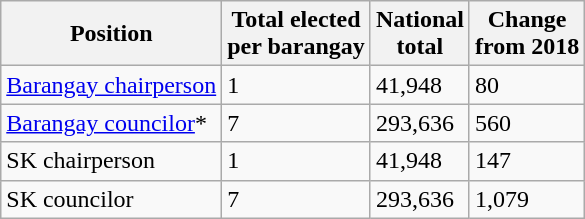<table class="wikitable">
<tr>
<th>Position</th>
<th>Total elected<br>per barangay</th>
<th>National<br>total</th>
<th>Change<br>from 2018</th>
</tr>
<tr>
<td><a href='#'>Barangay chairperson</a></td>
<td>1</td>
<td>41,948</td>
<td> 80</td>
</tr>
<tr>
<td><a href='#'>Barangay councilor</a>*</td>
<td>7</td>
<td>293,636</td>
<td> 560</td>
</tr>
<tr>
<td>SK chairperson</td>
<td>1</td>
<td>41,948</td>
<td> 147</td>
</tr>
<tr>
<td>SK councilor</td>
<td>7</td>
<td>293,636</td>
<td> 1,079</td>
</tr>
</table>
